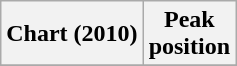<table class="wikitable sortable" border="1">
<tr>
<th>Chart (2010)</th>
<th>Peak<br>position</th>
</tr>
<tr>
</tr>
</table>
